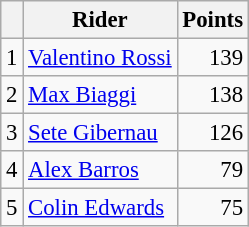<table class="wikitable" style="font-size: 95%;">
<tr>
<th></th>
<th>Rider</th>
<th>Points</th>
</tr>
<tr>
<td align=center>1</td>
<td> <a href='#'>Valentino Rossi</a></td>
<td align=right>139</td>
</tr>
<tr>
<td align=center>2</td>
<td> <a href='#'>Max Biaggi</a></td>
<td align=right>138</td>
</tr>
<tr>
<td align=center>3</td>
<td> <a href='#'>Sete Gibernau</a></td>
<td align=right>126</td>
</tr>
<tr>
<td align=center>4</td>
<td> <a href='#'>Alex Barros</a></td>
<td align=right>79</td>
</tr>
<tr>
<td align=center>5</td>
<td> <a href='#'>Colin Edwards</a></td>
<td align=right>75</td>
</tr>
</table>
